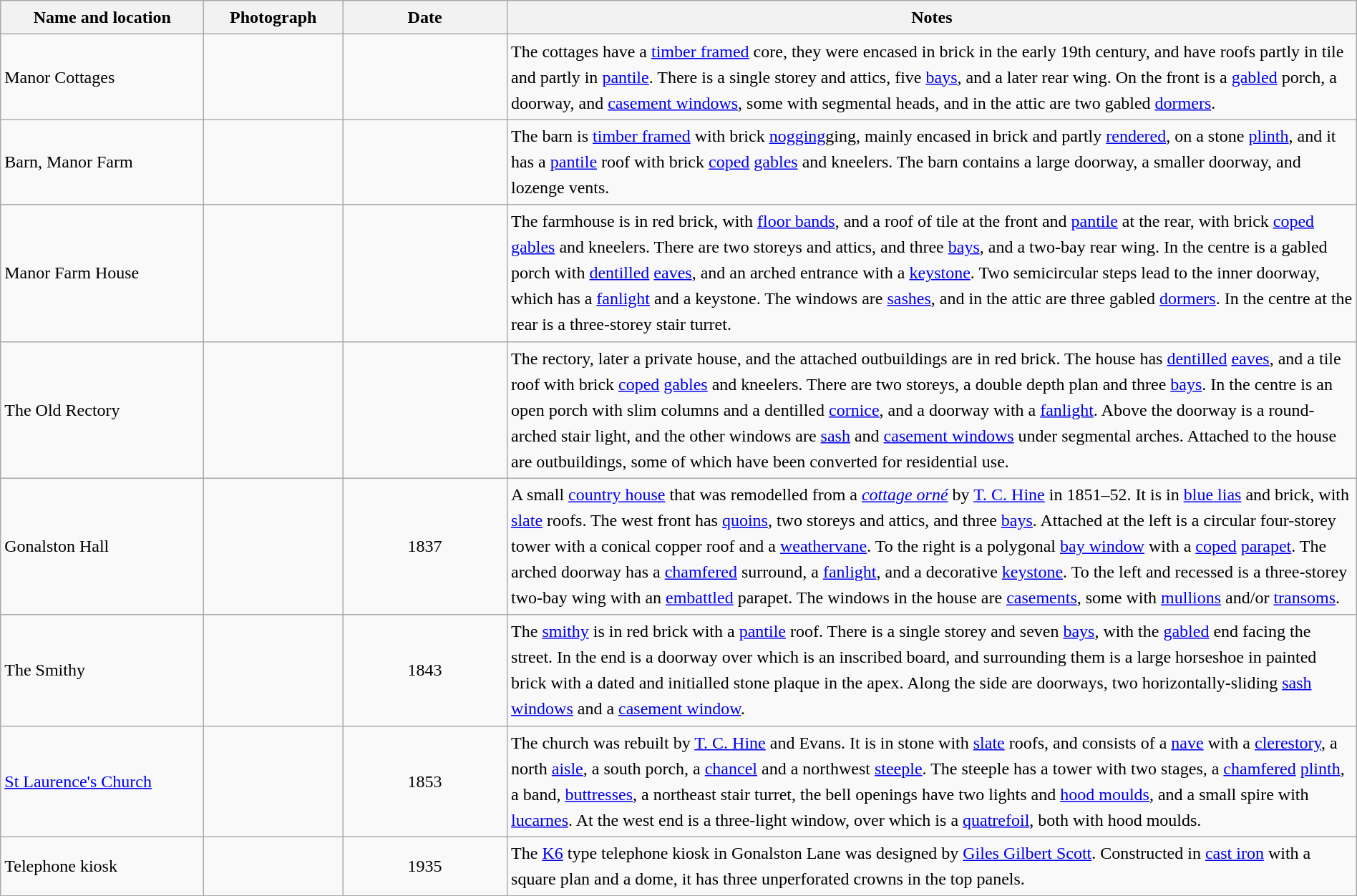<table class="wikitable sortable plainrowheaders" style="width:100%; border:0px; text-align:left; line-height:150%">
<tr>
<th scope="col"  style="width:150px">Name and location</th>
<th scope="col"  style="width:100px" class="unsortable">Photograph</th>
<th scope="col"  style="width:120px">Date</th>
<th scope="col"  style="width:650px" class="unsortable">Notes</th>
</tr>
<tr>
<td>Manor Cottages<br><small></small></td>
<td></td>
<td align="center"></td>
<td>The cottages have a <a href='#'>timber framed</a> core, they were encased in brick in the early 19th century, and have roofs partly in tile and partly in <a href='#'>pantile</a>.  There is a single storey and attics, five <a href='#'>bays</a>, and a later rear wing.  On the front is a <a href='#'>gabled</a> porch, a doorway, and <a href='#'>casement windows</a>, some with segmental heads, and in the attic are two gabled <a href='#'>dormers</a>.</td>
</tr>
<tr>
<td>Barn, Manor Farm<br><small></small></td>
<td></td>
<td align="center"></td>
<td>The barn is <a href='#'>timber framed</a> with brick <a href='#'>nogging</a>ging, mainly encased in brick and partly <a href='#'>rendered</a>, on a stone <a href='#'>plinth</a>, and it has a <a href='#'>pantile</a> roof with brick <a href='#'>coped</a> <a href='#'>gables</a> and kneelers.  The barn contains a large doorway, a smaller doorway, and lozenge vents.</td>
</tr>
<tr>
<td>Manor Farm House<br><small></small></td>
<td></td>
<td align="center"></td>
<td>The farmhouse is in red brick, with <a href='#'>floor bands</a>, and a roof of tile at the front and <a href='#'>pantile</a> at the rear, with brick <a href='#'>coped</a> <a href='#'>gables</a> and kneelers.  There are two storeys and attics, and three <a href='#'>bays</a>, and a two-bay rear wing.  In the centre is a gabled porch with <a href='#'>dentilled</a> <a href='#'>eaves</a>, and an arched entrance with a <a href='#'>keystone</a>.  Two semicircular steps lead to the inner doorway, which has a <a href='#'>fanlight</a> and a keystone.  The windows are <a href='#'>sashes</a>, and in the attic are three gabled <a href='#'>dormers</a>.  In the centre at the rear is a three-storey stair turret.</td>
</tr>
<tr>
<td>The Old Rectory<br><small></small></td>
<td></td>
<td align="center"></td>
<td>The rectory, later a private house, and the attached outbuildings are in red brick.  The house has <a href='#'>dentilled</a> <a href='#'>eaves</a>, and a tile roof with brick <a href='#'>coped</a> <a href='#'>gables</a> and kneelers.  There are two storeys, a double depth plan and three <a href='#'>bays</a>.  In the centre is an open porch with slim columns and a dentilled <a href='#'>cornice</a>, and a doorway with a <a href='#'>fanlight</a>.  Above the doorway is a round-arched stair light, and the other windows are <a href='#'>sash</a> and <a href='#'>casement windows</a> under segmental arches.  Attached to the house are outbuildings, some of which have been converted for residential use.</td>
</tr>
<tr>
<td>Gonalston Hall<br><small></small></td>
<td></td>
<td align="center">1837</td>
<td>A small <a href='#'>country house</a> that was remodelled from a<em> <a href='#'>cottage orné</a></em> by <a href='#'>T. C. Hine</a> in 1851–52.  It is in <a href='#'>blue lias</a> and brick, with <a href='#'>slate</a> roofs.  The west front has <a href='#'>quoins</a>, two storeys and attics, and three <a href='#'>bays</a>.  Attached at the left is a circular four-storey tower with a conical copper roof and a <a href='#'>weathervane</a>.  To the right is a polygonal <a href='#'>bay window</a> with a <a href='#'>coped</a> <a href='#'>parapet</a>.  The arched doorway has a <a href='#'>chamfered</a> surround, a <a href='#'>fanlight</a>, and a decorative <a href='#'>keystone</a>.  To the left and recessed is a three-storey two-bay wing with an <a href='#'>embattled</a> parapet.  The windows in the house are <a href='#'>casements</a>, some with <a href='#'>mullions</a> and/or <a href='#'>transoms</a>.</td>
</tr>
<tr>
<td>The Smithy<br><small></small></td>
<td></td>
<td align="center">1843</td>
<td>The <a href='#'>smithy</a> is in red brick with a <a href='#'>pantile</a> roof. There is a single storey and seven <a href='#'>bays</a>, with the <a href='#'>gabled</a> end facing the street.  In the end is a doorway over which is an inscribed board, and surrounding them is a large horseshoe in painted brick with a dated and initialled stone plaque in the apex.  Along the side are doorways, two horizontally-sliding <a href='#'>sash windows</a> and a <a href='#'>casement window</a>.</td>
</tr>
<tr>
<td><a href='#'>St Laurence's Church</a><br><small></small></td>
<td></td>
<td align="center">1853</td>
<td>The church was rebuilt by <a href='#'>T. C. Hine</a> and Evans.  It is in stone with <a href='#'>slate</a> roofs, and consists of a <a href='#'>nave</a> with a <a href='#'>clerestory</a>, a north <a href='#'>aisle</a>, a south porch, a <a href='#'>chancel</a> and a northwest <a href='#'>steeple</a>.  The steeple has a tower with two stages, a <a href='#'>chamfered</a> <a href='#'>plinth</a>, a band, <a href='#'>buttresses</a>, a northeast stair turret, the bell openings have two lights and <a href='#'>hood moulds</a>, and a small spire with <a href='#'>lucarnes</a>.  At the west end is a three-light window, over which is a <a href='#'>quatrefoil</a>, both with hood moulds.</td>
</tr>
<tr>
<td>Telephone kiosk<br><small></small></td>
<td></td>
<td align="center">1935</td>
<td>The <a href='#'>K6</a> type telephone kiosk in Gonalston Lane was designed by <a href='#'>Giles Gilbert Scott</a>.  Constructed in <a href='#'>cast iron</a> with a square plan and a dome, it has three unperforated crowns in the top panels.</td>
</tr>
<tr>
</tr>
</table>
